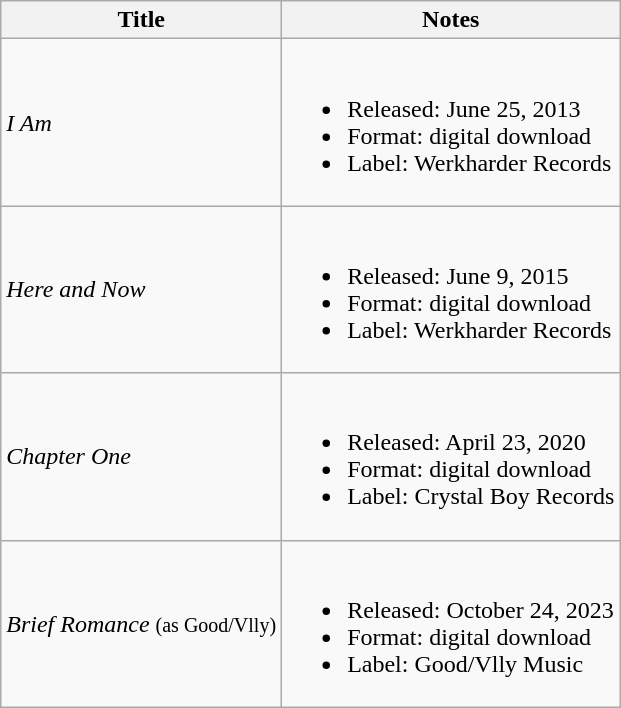<table class="wikitable">
<tr>
<th>Title</th>
<th>Notes</th>
</tr>
<tr>
<td><em>I Am</em></td>
<td><br><ul><li>Released: June 25, 2013</li><li>Format: digital download</li><li>Label: Werkharder Records</li></ul></td>
</tr>
<tr>
<td><em>Here and Now</em></td>
<td><br><ul><li>Released: June 9, 2015</li><li>Format: digital download</li><li>Label: Werkharder Records</li></ul></td>
</tr>
<tr>
<td><em>Chapter One</em></td>
<td><br><ul><li>Released: April 23, 2020</li><li>Format: digital download</li><li>Label: Crystal Boy Records</li></ul></td>
</tr>
<tr>
<td><em>Brief Romance</em> <small>(as Good/Vlly)</small></td>
<td><br><ul><li>Released: October 24, 2023</li><li>Format: digital download</li><li>Label: Good/Vlly Music</li></ul></td>
</tr>
</table>
